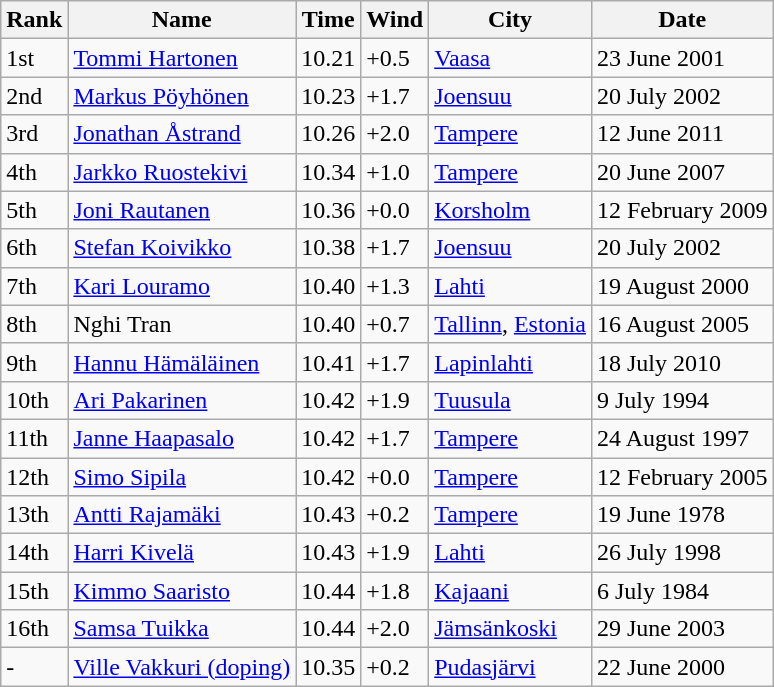<table class="wikitable">
<tr>
<th>Rank</th>
<th>Name</th>
<th>Time</th>
<th>Wind</th>
<th>City</th>
<th>Date</th>
</tr>
<tr>
<td>1st</td>
<td><a href='#'>Tommi Hartonen</a></td>
<td>10.21</td>
<td>+0.5</td>
<td><a href='#'>Vaasa</a></td>
<td>23 June 2001</td>
</tr>
<tr>
<td>2nd</td>
<td><a href='#'>Markus Pöyhönen</a></td>
<td>10.23</td>
<td>+1.7</td>
<td><a href='#'>Joensuu</a></td>
<td>20 July 2002</td>
</tr>
<tr>
<td>3rd</td>
<td><a href='#'>Jonathan Åstrand</a></td>
<td>10.26</td>
<td>+2.0</td>
<td><a href='#'>Tampere</a></td>
<td>12 June 2011</td>
</tr>
<tr>
<td>4th</td>
<td><a href='#'>Jarkko Ruostekivi</a></td>
<td>10.34</td>
<td>+1.0</td>
<td><a href='#'>Tampere</a></td>
<td>20 June 2007</td>
</tr>
<tr>
<td>5th</td>
<td><a href='#'>Joni Rautanen</a></td>
<td>10.36</td>
<td>+0.0</td>
<td><a href='#'>Korsholm</a></td>
<td>12 February 2009</td>
</tr>
<tr>
<td>6th</td>
<td><a href='#'>Stefan Koivikko</a></td>
<td>10.38</td>
<td>+1.7</td>
<td><a href='#'>Joensuu</a></td>
<td>20 July 2002</td>
</tr>
<tr>
<td>7th</td>
<td><a href='#'>Kari Louramo</a></td>
<td>10.40</td>
<td>+1.3</td>
<td><a href='#'>Lahti</a></td>
<td>19 August 2000</td>
</tr>
<tr>
<td>8th</td>
<td>Nghi Tran</td>
<td>10.40</td>
<td>+0.7</td>
<td><a href='#'>Tallinn</a>, <a href='#'>Estonia</a></td>
<td>16 August 2005</td>
</tr>
<tr>
<td>9th</td>
<td><a href='#'>Hannu Hämäläinen</a></td>
<td>10.41</td>
<td>+1.7</td>
<td><a href='#'>Lapinlahti</a></td>
<td>18 July 2010</td>
</tr>
<tr>
<td>10th</td>
<td><a href='#'>Ari Pakarinen</a></td>
<td>10.42</td>
<td>+1.9</td>
<td><a href='#'>Tuusula</a></td>
<td>9 July 1994</td>
</tr>
<tr>
<td>11th</td>
<td><a href='#'>Janne Haapasalo</a></td>
<td>10.42</td>
<td>+1.7</td>
<td><a href='#'>Tampere</a></td>
<td>24 August 1997</td>
</tr>
<tr>
<td>12th</td>
<td><a href='#'>Simo Sipila</a></td>
<td>10.42</td>
<td>+0.0</td>
<td><a href='#'>Tampere</a></td>
<td>12 February 2005</td>
</tr>
<tr>
<td>13th</td>
<td><a href='#'>Antti Rajamäki</a></td>
<td>10.43</td>
<td>+0.2</td>
<td><a href='#'>Tampere</a></td>
<td>19 June 1978</td>
</tr>
<tr>
<td>14th</td>
<td><a href='#'>Harri Kivelä</a></td>
<td>10.43</td>
<td>+1.9</td>
<td><a href='#'>Lahti</a></td>
<td>26 July 1998</td>
</tr>
<tr>
<td>15th</td>
<td><a href='#'>Kimmo Saaristo</a></td>
<td>10.44</td>
<td>+1.8</td>
<td><a href='#'>Kajaani</a></td>
<td>6 July 1984</td>
</tr>
<tr>
<td>16th</td>
<td><a href='#'>Samsa Tuikka</a></td>
<td>10.44</td>
<td>+2.0</td>
<td><a href='#'>Jämsänkoski</a></td>
<td>29 June 2003</td>
</tr>
<tr>
<td>-</td>
<td><a href='#'>Ville Vakkuri (doping)</a></td>
<td>10.35</td>
<td>+0.2</td>
<td><a href='#'>Pudasjärvi</a></td>
<td>22 June 2000</td>
</tr>
</table>
